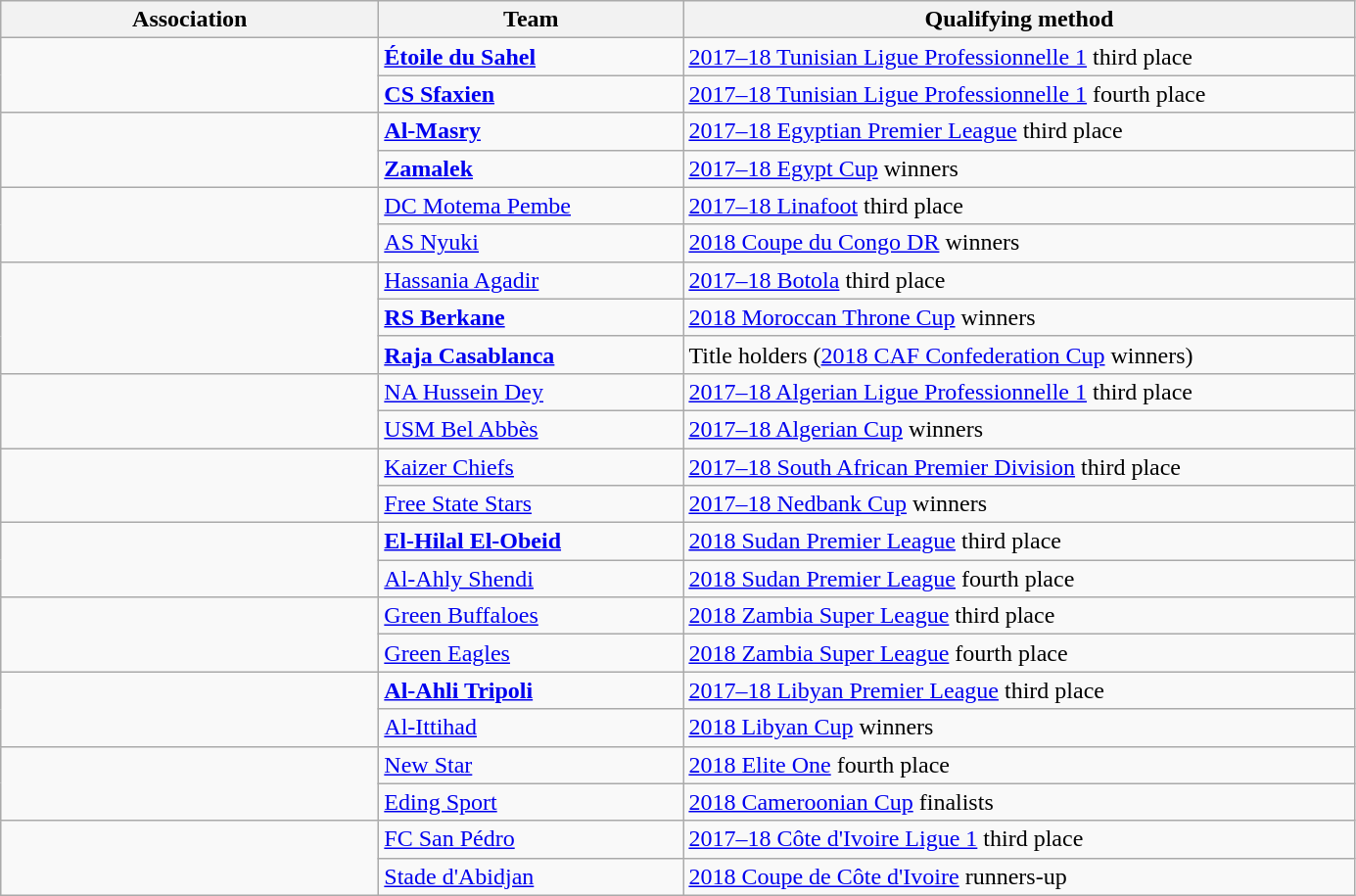<table class="wikitable">
<tr>
<th width=250>Association</th>
<th width=200>Team</th>
<th width=450>Qualifying method</th>
</tr>
<tr>
<td rowspan=2> </td>
<td><strong><a href='#'>Étoile du Sahel</a></strong></td>
<td><a href='#'>2017–18 Tunisian Ligue Professionnelle 1</a> third place</td>
</tr>
<tr>
<td><strong><a href='#'>CS Sfaxien</a></strong></td>
<td><a href='#'>2017–18 Tunisian Ligue Professionnelle 1</a> fourth place</td>
</tr>
<tr>
<td rowspan=2> </td>
<td><strong><a href='#'>Al-Masry</a></strong></td>
<td><a href='#'>2017–18 Egyptian Premier League</a> third place</td>
</tr>
<tr>
<td><strong><a href='#'>Zamalek</a></strong></td>
<td><a href='#'>2017–18 Egypt Cup</a> winners</td>
</tr>
<tr>
<td rowspan=2> </td>
<td><a href='#'>DC Motema Pembe</a></td>
<td><a href='#'>2017–18 Linafoot</a> third place</td>
</tr>
<tr>
<td><a href='#'>AS Nyuki</a></td>
<td><a href='#'>2018 Coupe du Congo DR</a> winners</td>
</tr>
<tr>
<td rowspan=3> </td>
<td><a href='#'>Hassania Agadir</a></td>
<td><a href='#'>2017–18 Botola</a> third place</td>
</tr>
<tr>
<td><strong><a href='#'>RS Berkane</a></strong></td>
<td><a href='#'>2018 Moroccan Throne Cup</a> winners</td>
</tr>
<tr>
<td><strong><a href='#'>Raja Casablanca</a></strong></td>
<td>Title holders (<a href='#'>2018 CAF Confederation Cup</a> winners)</td>
</tr>
<tr>
<td rowspan=2> </td>
<td><a href='#'>NA Hussein Dey</a></td>
<td><a href='#'>2017–18 Algerian Ligue Professionnelle 1</a> third place</td>
</tr>
<tr>
<td><a href='#'>USM Bel Abbès</a></td>
<td><a href='#'>2017–18 Algerian Cup</a> winners</td>
</tr>
<tr>
<td rowspan=2> </td>
<td><a href='#'>Kaizer Chiefs</a></td>
<td><a href='#'>2017–18 South African Premier Division</a> third place</td>
</tr>
<tr>
<td><a href='#'>Free State Stars</a></td>
<td><a href='#'>2017–18 Nedbank Cup</a> winners</td>
</tr>
<tr>
<td rowspan=2> </td>
<td><strong><a href='#'>El-Hilal El-Obeid</a></strong></td>
<td><a href='#'>2018 Sudan Premier League</a> third place</td>
</tr>
<tr>
<td><a href='#'>Al-Ahly Shendi</a></td>
<td><a href='#'>2018 Sudan Premier League</a> fourth place</td>
</tr>
<tr>
<td rowspan=2> </td>
<td><a href='#'>Green Buffaloes</a></td>
<td><a href='#'>2018 Zambia Super League</a> third place</td>
</tr>
<tr>
<td><a href='#'>Green Eagles</a></td>
<td><a href='#'>2018 Zambia Super League</a> fourth place</td>
</tr>
<tr>
<td rowspan=2> </td>
<td><strong><a href='#'>Al-Ahli Tripoli</a></strong></td>
<td><a href='#'>2017–18 Libyan Premier League</a> third place</td>
</tr>
<tr>
<td><a href='#'>Al-Ittihad</a></td>
<td><a href='#'>2018 Libyan Cup</a> winners</td>
</tr>
<tr>
<td rowspan=2> </td>
<td><a href='#'>New Star</a></td>
<td><a href='#'>2018 Elite One</a> fourth place</td>
</tr>
<tr>
<td><a href='#'>Eding Sport</a></td>
<td><a href='#'>2018 Cameroonian Cup</a> finalists</td>
</tr>
<tr>
<td rowspan=2> </td>
<td><a href='#'>FC San Pédro</a></td>
<td><a href='#'>2017–18 Côte d'Ivoire Ligue 1</a> third place</td>
</tr>
<tr>
<td><a href='#'>Stade d'Abidjan</a></td>
<td><a href='#'>2018 Coupe de Côte d'Ivoire</a> runners-up</td>
</tr>
</table>
